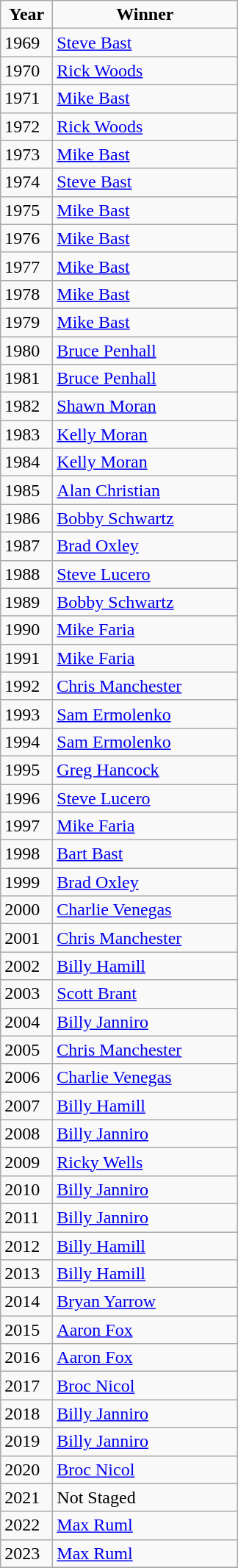<table class="wikitable">
<tr align=center>
<td width=40px  ><strong>Year</strong></td>
<td width=160px ><strong>Winner</strong></td>
</tr>
<tr align=left>
<td>1969</td>
<td><a href='#'>Steve Bast</a></td>
</tr>
<tr align=left>
<td>1970</td>
<td><a href='#'>Rick Woods</a></td>
</tr>
<tr align=left>
<td>1971</td>
<td><a href='#'>Mike Bast</a></td>
</tr>
<tr align=left>
<td>1972</td>
<td><a href='#'>Rick Woods</a></td>
</tr>
<tr align=left>
<td>1973</td>
<td><a href='#'>Mike Bast</a></td>
</tr>
<tr align=left>
<td>1974</td>
<td><a href='#'>Steve Bast</a></td>
</tr>
<tr align=left>
<td>1975</td>
<td><a href='#'>Mike Bast</a></td>
</tr>
<tr align=left>
<td>1976</td>
<td><a href='#'>Mike Bast</a></td>
</tr>
<tr align=left>
<td>1977</td>
<td><a href='#'>Mike Bast</a></td>
</tr>
<tr align=left>
<td>1978</td>
<td><a href='#'>Mike Bast</a></td>
</tr>
<tr align=left>
<td>1979</td>
<td><a href='#'>Mike Bast</a></td>
</tr>
<tr align=left>
<td>1980</td>
<td><a href='#'>Bruce Penhall</a></td>
</tr>
<tr align=left>
<td>1981</td>
<td><a href='#'>Bruce Penhall</a></td>
</tr>
<tr align=left>
<td>1982</td>
<td><a href='#'>Shawn Moran</a></td>
</tr>
<tr align=left>
<td>1983</td>
<td><a href='#'>Kelly Moran</a></td>
</tr>
<tr align=left>
<td>1984</td>
<td><a href='#'>Kelly Moran</a></td>
</tr>
<tr align=left>
<td>1985</td>
<td><a href='#'>Alan Christian</a></td>
</tr>
<tr align=left>
<td>1986</td>
<td><a href='#'>Bobby Schwartz</a></td>
</tr>
<tr align=left>
<td>1987</td>
<td><a href='#'>Brad Oxley</a></td>
</tr>
<tr align=left>
<td>1988</td>
<td><a href='#'>Steve Lucero</a></td>
</tr>
<tr align=left>
<td>1989</td>
<td><a href='#'>Bobby Schwartz</a></td>
</tr>
<tr align=left>
<td>1990</td>
<td><a href='#'>Mike Faria</a></td>
</tr>
<tr align=left>
<td>1991</td>
<td><a href='#'>Mike Faria</a></td>
</tr>
<tr align=left>
<td>1992</td>
<td><a href='#'>Chris Manchester</a></td>
</tr>
<tr align=left>
<td>1993</td>
<td><a href='#'>Sam Ermolenko</a></td>
</tr>
<tr align=left>
<td>1994</td>
<td><a href='#'>Sam Ermolenko</a></td>
</tr>
<tr align=left>
<td>1995</td>
<td><a href='#'>Greg Hancock</a></td>
</tr>
<tr align=left>
<td>1996</td>
<td><a href='#'>Steve Lucero</a></td>
</tr>
<tr align=left>
<td>1997</td>
<td><a href='#'>Mike Faria</a></td>
</tr>
<tr align=left>
<td>1998</td>
<td><a href='#'>Bart Bast</a></td>
</tr>
<tr align=left>
<td>1999</td>
<td><a href='#'>Brad Oxley</a></td>
</tr>
<tr align=left>
<td>2000</td>
<td><a href='#'>Charlie Venegas</a></td>
</tr>
<tr align=left>
<td>2001</td>
<td><a href='#'>Chris Manchester</a></td>
</tr>
<tr align=left>
<td>2002</td>
<td><a href='#'>Billy Hamill</a></td>
</tr>
<tr align=left>
<td>2003</td>
<td><a href='#'>Scott Brant</a></td>
</tr>
<tr align=left>
<td>2004</td>
<td><a href='#'>Billy Janniro</a></td>
</tr>
<tr align=left>
<td>2005</td>
<td><a href='#'>Chris Manchester</a></td>
</tr>
<tr align=left>
<td>2006</td>
<td><a href='#'>Charlie Venegas</a></td>
</tr>
<tr align=left>
<td>2007</td>
<td><a href='#'>Billy Hamill</a></td>
</tr>
<tr align=left>
<td>2008</td>
<td><a href='#'>Billy Janniro</a></td>
</tr>
<tr align=left>
<td>2009</td>
<td><a href='#'>Ricky Wells</a></td>
</tr>
<tr align=left>
<td>2010</td>
<td><a href='#'>Billy Janniro</a></td>
</tr>
<tr align=left>
<td>2011</td>
<td><a href='#'>Billy Janniro</a></td>
</tr>
<tr align=left>
<td>2012</td>
<td><a href='#'>Billy Hamill</a></td>
</tr>
<tr align=left>
<td>2013</td>
<td><a href='#'>Billy Hamill</a></td>
</tr>
<tr align=left>
<td>2014</td>
<td><a href='#'>Bryan Yarrow</a></td>
</tr>
<tr align=left>
<td>2015</td>
<td><a href='#'>Aaron Fox</a></td>
</tr>
<tr align=left>
<td>2016</td>
<td><a href='#'>Aaron Fox</a></td>
</tr>
<tr align=left>
<td>2017</td>
<td><a href='#'>Broc Nicol</a></td>
</tr>
<tr align=left>
<td>2018</td>
<td><a href='#'>Billy Janniro</a></td>
</tr>
<tr align=left>
<td>2019</td>
<td><a href='#'>Billy Janniro</a></td>
</tr>
<tr align=left>
<td>2020</td>
<td><a href='#'>Broc Nicol</a></td>
</tr>
<tr align=left>
<td>2021</td>
<td>Not Staged</td>
</tr>
<tr align=left>
<td>2022</td>
<td><a href='#'>Max Ruml</a></td>
</tr>
<tr align=left>
<td>2023</td>
<td><a href='#'>Max Ruml</a></td>
</tr>
<tr align=left>
</tr>
</table>
